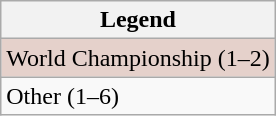<table class="wikitable">
<tr>
<th>Legend</th>
</tr>
<tr bgcolor="#e5d1cb">
<td>World Championship (1–2)</td>
</tr>
<tr bgcolor=>
<td>Other (1–6)</td>
</tr>
</table>
